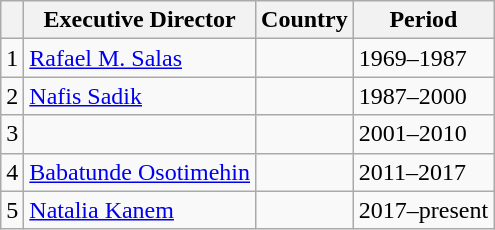<table class="wikitable">
<tr>
<th></th>
<th>Executive Director</th>
<th>Country</th>
<th>Period</th>
</tr>
<tr>
<td>1</td>
<td><a href='#'>Rafael M. Salas</a></td>
<td></td>
<td>1969–1987</td>
</tr>
<tr>
<td>2</td>
<td><a href='#'>Nafis Sadik</a></td>
<td></td>
<td>1987–2000</td>
</tr>
<tr>
<td>3</td>
<td></td>
<td></td>
<td>2001–2010</td>
</tr>
<tr>
<td>4</td>
<td><a href='#'>Babatunde Osotimehin</a></td>
<td></td>
<td>2011–2017</td>
</tr>
<tr>
<td>5</td>
<td><a href='#'>Natalia Kanem</a></td>
<td></td>
<td>2017–present</td>
</tr>
</table>
